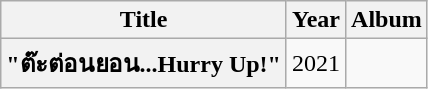<table class="wikitable plainrowheaders" style="text-align:center;">
<tr>
<th scope="col">Title</th>
<th scope="col">Year</th>
<th scope="col">Album</th>
</tr>
<tr>
<th scope="row">"ต๊ะต่อนยอน...Hurry Up!"<br></th>
<td>2021</td>
<td></td>
</tr>
</table>
